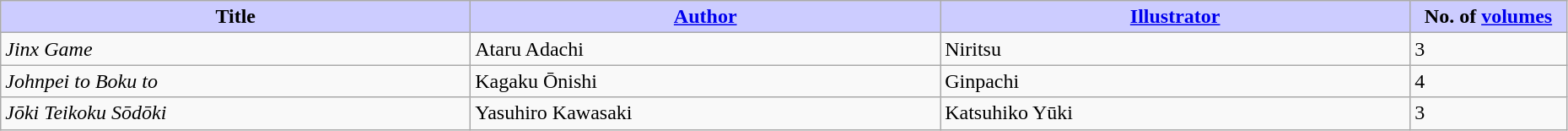<table class="wikitable" style="width: 98%;">
<tr>
<th width=30% style="background:#ccf;">Title</th>
<th width=30% style="background:#ccf;"><a href='#'>Author</a></th>
<th width=30% style="background:#ccf;"><a href='#'>Illustrator</a></th>
<th width=10% style="background:#ccf;">No. of <a href='#'>volumes</a></th>
</tr>
<tr>
<td><em>Jinx Game</em></td>
<td>Ataru Adachi</td>
<td>Niritsu</td>
<td>3</td>
</tr>
<tr>
<td><em>Johnpei to Boku to</em></td>
<td>Kagaku Ōnishi</td>
<td>Ginpachi</td>
<td>4</td>
</tr>
<tr>
<td><em>Jōki Teikoku Sōdōki</em></td>
<td>Yasuhiro Kawasaki</td>
<td>Katsuhiko Yūki</td>
<td>3</td>
</tr>
</table>
